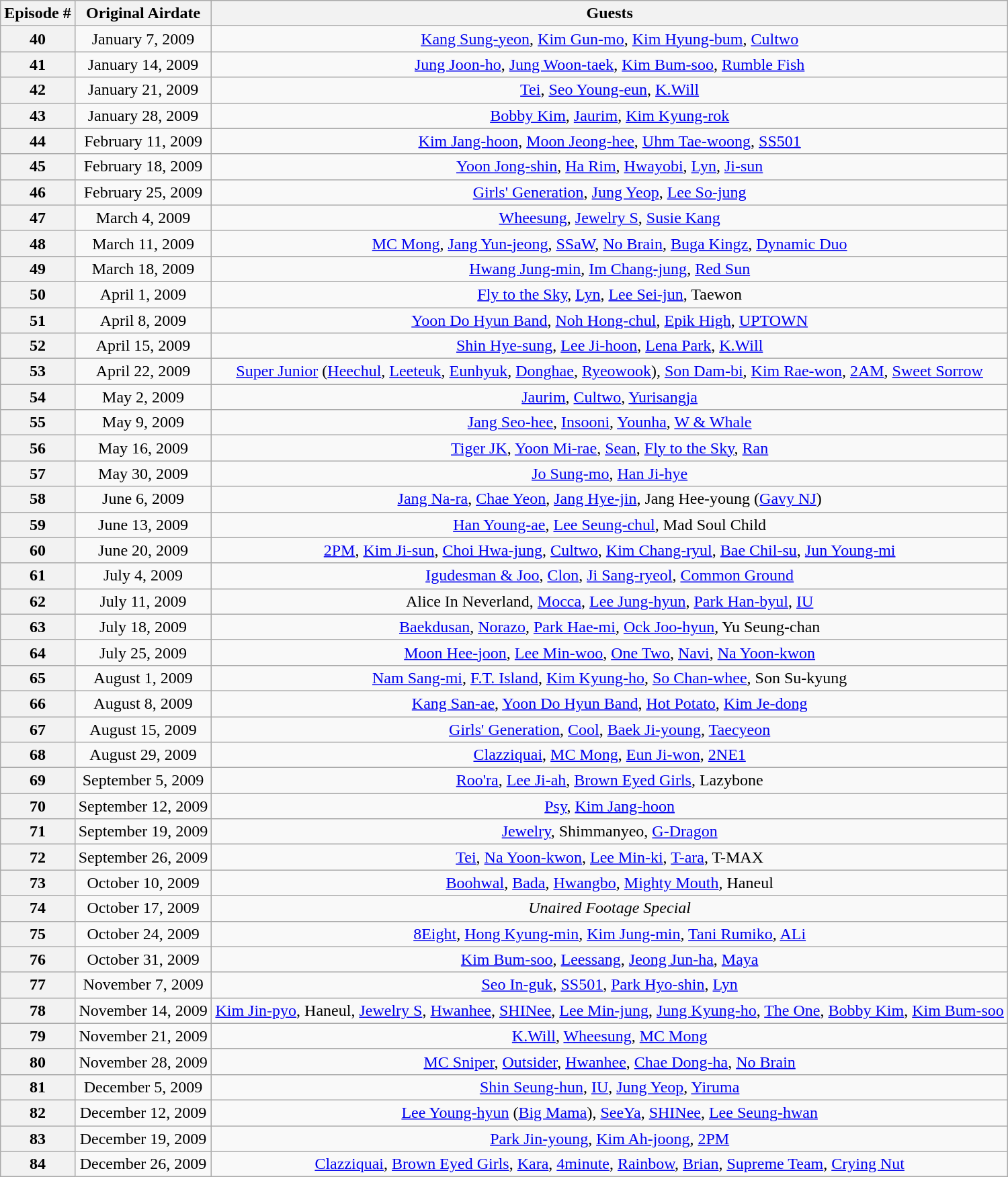<table class="wikitable" border="1" style="center">
<tr>
<th>Episode #</th>
<th>Original Airdate</th>
<th>Guests</th>
</tr>
<tr align="center">
<th>40</th>
<td>January 7, 2009</td>
<td><a href='#'>Kang Sung-yeon</a>, <a href='#'>Kim Gun-mo</a>, <a href='#'>Kim Hyung-bum</a>, <a href='#'>Cultwo</a></td>
</tr>
<tr align="center">
<th>41</th>
<td>January 14, 2009</td>
<td><a href='#'>Jung Joon-ho</a>, <a href='#'>Jung Woon-taek</a>, <a href='#'>Kim Bum-soo</a>, <a href='#'>Rumble Fish</a></td>
</tr>
<tr align="center">
<th>42</th>
<td>January 21, 2009</td>
<td><a href='#'>Tei</a>, <a href='#'>Seo Young-eun</a>, <a href='#'>K.Will</a></td>
</tr>
<tr align="center">
<th>43</th>
<td>January 28, 2009</td>
<td><a href='#'>Bobby Kim</a>, <a href='#'>Jaurim</a>, <a href='#'>Kim Kyung-rok</a></td>
</tr>
<tr align="center">
<th>44</th>
<td>February 11, 2009</td>
<td><a href='#'>Kim Jang-hoon</a>, <a href='#'>Moon Jeong-hee</a>, <a href='#'>Uhm Tae-woong</a>, <a href='#'>SS501</a></td>
</tr>
<tr align="center">
<th>45</th>
<td>February 18, 2009</td>
<td><a href='#'>Yoon Jong-shin</a>, <a href='#'>Ha Rim</a>, <a href='#'>Hwayobi</a>, <a href='#'>Lyn</a>, <a href='#'>Ji-sun</a></td>
</tr>
<tr align="center">
<th>46</th>
<td>February 25, 2009</td>
<td><a href='#'>Girls' Generation</a>, <a href='#'>Jung Yeop</a>, <a href='#'>Lee So-jung</a></td>
</tr>
<tr align="center">
<th>47</th>
<td>March 4, 2009</td>
<td><a href='#'>Wheesung</a>, <a href='#'>Jewelry S</a>, <a href='#'>Susie Kang</a></td>
</tr>
<tr align="center">
<th>48</th>
<td>March 11, 2009</td>
<td><a href='#'>MC Mong</a>, <a href='#'>Jang Yun-jeong</a>, <a href='#'>SSaW</a>, <a href='#'>No Brain</a>, <a href='#'>Buga Kingz</a>, <a href='#'>Dynamic Duo</a></td>
</tr>
<tr align="center">
<th>49</th>
<td>March 18, 2009</td>
<td><a href='#'>Hwang Jung-min</a>, <a href='#'>Im Chang-jung</a>, <a href='#'>Red Sun</a></td>
</tr>
<tr align="center">
<th>50</th>
<td>April 1, 2009</td>
<td><a href='#'>Fly to the Sky</a>, <a href='#'>Lyn</a>, <a href='#'>Lee Sei-jun</a>, Taewon</td>
</tr>
<tr align="center">
<th>51</th>
<td>April 8, 2009</td>
<td><a href='#'>Yoon Do Hyun Band</a>, <a href='#'>Noh Hong-chul</a>, <a href='#'>Epik High</a>, <a href='#'>UPTOWN</a></td>
</tr>
<tr align="center">
<th>52</th>
<td>April 15, 2009</td>
<td><a href='#'>Shin Hye-sung</a>, <a href='#'>Lee Ji-hoon</a>, <a href='#'>Lena Park</a>, <a href='#'>K.Will</a></td>
</tr>
<tr align="center">
<th>53</th>
<td>April 22, 2009</td>
<td><a href='#'>Super Junior</a> (<a href='#'>Heechul</a>, <a href='#'>Leeteuk</a>, <a href='#'>Eunhyuk</a>, <a href='#'>Donghae</a>, <a href='#'>Ryeowook</a>), <a href='#'>Son Dam-bi</a>, <a href='#'>Kim Rae-won</a>, <a href='#'>2AM</a>, <a href='#'>Sweet Sorrow</a></td>
</tr>
<tr align="center">
<th>54</th>
<td>May 2, 2009</td>
<td><a href='#'>Jaurim</a>, <a href='#'>Cultwo</a>, <a href='#'>Yurisangja</a></td>
</tr>
<tr align="center">
<th>55</th>
<td>May 9, 2009</td>
<td><a href='#'>Jang Seo-hee</a>, <a href='#'>Insooni</a>, <a href='#'>Younha</a>, <a href='#'>W & Whale</a></td>
</tr>
<tr align="center">
<th>56</th>
<td>May 16, 2009</td>
<td><a href='#'>Tiger JK</a>, <a href='#'>Yoon Mi-rae</a>, <a href='#'>Sean</a>, <a href='#'>Fly to the Sky</a>, <a href='#'>Ran</a></td>
</tr>
<tr align="center">
<th>57</th>
<td>May 30, 2009</td>
<td><a href='#'>Jo Sung-mo</a>, <a href='#'>Han Ji-hye</a></td>
</tr>
<tr align="center">
<th>58</th>
<td>June 6, 2009</td>
<td><a href='#'>Jang Na-ra</a>, <a href='#'>Chae Yeon</a>, <a href='#'>Jang Hye-jin</a>, Jang Hee-young (<a href='#'>Gavy NJ</a>)</td>
</tr>
<tr align="center">
<th>59</th>
<td>June 13, 2009</td>
<td><a href='#'>Han Young-ae</a>, <a href='#'>Lee Seung-chul</a>, Mad Soul Child</td>
</tr>
<tr align="center">
<th>60</th>
<td>June 20, 2009</td>
<td><a href='#'>2PM</a>, <a href='#'>Kim Ji-sun</a>, <a href='#'>Choi Hwa-jung</a>, <a href='#'>Cultwo</a>, <a href='#'>Kim Chang-ryul</a>, <a href='#'>Bae Chil-su</a>, <a href='#'>Jun Young-mi</a></td>
</tr>
<tr align="center">
<th>61</th>
<td>July 4, 2009</td>
<td><a href='#'>Igudesman & Joo</a>, <a href='#'>Clon</a>, <a href='#'>Ji Sang-ryeol</a>, <a href='#'>Common Ground</a></td>
</tr>
<tr align="center">
<th>62</th>
<td>July 11, 2009</td>
<td>Alice In Neverland, <a href='#'>Mocca</a>, <a href='#'>Lee Jung-hyun</a>, <a href='#'>Park Han-byul</a>, <a href='#'>IU</a></td>
</tr>
<tr align="center">
<th>63</th>
<td>July 18, 2009</td>
<td><a href='#'>Baekdusan</a>, <a href='#'>Norazo</a>, <a href='#'>Park Hae-mi</a>, <a href='#'>Ock Joo-hyun</a>, Yu Seung-chan</td>
</tr>
<tr align="center">
<th>64</th>
<td>July 25, 2009</td>
<td><a href='#'>Moon Hee-joon</a>, <a href='#'>Lee Min-woo</a>, <a href='#'>One Two</a>, <a href='#'>Navi</a>, <a href='#'>Na Yoon-kwon</a></td>
</tr>
<tr align="center">
<th>65</th>
<td>August 1, 2009</td>
<td><a href='#'>Nam Sang-mi</a>, <a href='#'>F.T. Island</a>, <a href='#'>Kim Kyung-ho</a>, <a href='#'>So Chan-whee</a>, Son Su-kyung</td>
</tr>
<tr align="center">
<th>66</th>
<td>August 8, 2009</td>
<td><a href='#'>Kang San-ae</a>, <a href='#'>Yoon Do Hyun Band</a>, <a href='#'>Hot Potato</a>, <a href='#'>Kim Je-dong</a></td>
</tr>
<tr align="center">
<th>67</th>
<td>August 15, 2009</td>
<td align="center"><a href='#'>Girls' Generation</a>, <a href='#'>Cool</a>, <a href='#'>Baek Ji-young</a>, <a href='#'>Taecyeon</a></td>
</tr>
<tr align="center">
<th>68</th>
<td>August 29, 2009</td>
<td><a href='#'>Clazziquai</a>, <a href='#'>MC Mong</a>, <a href='#'>Eun Ji-won</a>, <a href='#'>2NE1</a></td>
</tr>
<tr align="center">
<th>69</th>
<td>September 5, 2009</td>
<td><a href='#'>Roo'ra</a>, <a href='#'>Lee Ji-ah</a>, <a href='#'>Brown Eyed Girls</a>, Lazybone</td>
</tr>
<tr align="center">
<th>70</th>
<td>September 12, 2009</td>
<td><a href='#'>Psy</a>, <a href='#'>Kim Jang-hoon</a></td>
</tr>
<tr align="center">
<th>71</th>
<td>September 19, 2009</td>
<td><a href='#'>Jewelry</a>, Shimmanyeo, <a href='#'>G-Dragon</a></td>
</tr>
<tr align="center">
<th>72</th>
<td>September 26, 2009</td>
<td><a href='#'>Tei</a>, <a href='#'>Na Yoon-kwon</a>, <a href='#'>Lee Min-ki</a>, <a href='#'>T-ara</a>, T-MAX</td>
</tr>
<tr align="center">
<th>73</th>
<td>October 10, 2009</td>
<td><a href='#'>Boohwal</a>, <a href='#'>Bada</a>, <a href='#'>Hwangbo</a>, <a href='#'>Mighty Mouth</a>, Haneul</td>
</tr>
<tr align="center">
<th>74</th>
<td>October 17, 2009</td>
<td><em>Unaired Footage Special</em></td>
</tr>
<tr align="center">
<th>75</th>
<td>October 24, 2009</td>
<td><a href='#'>8Eight</a>, <a href='#'>Hong Kyung-min</a>, <a href='#'>Kim Jung-min</a>, <a href='#'>Tani Rumiko</a>, <a href='#'>ALi</a></td>
</tr>
<tr align="center">
<th>76</th>
<td>October 31, 2009</td>
<td><a href='#'>Kim Bum-soo</a>, <a href='#'>Leessang</a>, <a href='#'>Jeong Jun-ha</a>, <a href='#'>Maya</a></td>
</tr>
<tr align="center">
<th>77</th>
<td>November 7, 2009</td>
<td><a href='#'>Seo In-guk</a>, <a href='#'>SS501</a>, <a href='#'>Park Hyo-shin</a>, <a href='#'>Lyn</a></td>
</tr>
<tr align="center">
<th>78</th>
<td>November 14, 2009</td>
<td><a href='#'>Kim Jin-pyo</a>, Haneul, <a href='#'>Jewelry S</a>, <a href='#'>Hwanhee</a>, <a href='#'>SHINee</a>, <a href='#'>Lee Min-jung</a>, <a href='#'>Jung Kyung-ho</a>, <a href='#'>The One</a>, <a href='#'>Bobby Kim</a>, <a href='#'>Kim Bum-soo</a></td>
</tr>
<tr align="center">
<th>79</th>
<td>November 21, 2009</td>
<td><a href='#'>K.Will</a>, <a href='#'>Wheesung</a>, <a href='#'>MC Mong</a></td>
</tr>
<tr align="center">
<th>80</th>
<td>November 28, 2009</td>
<td><a href='#'>MC Sniper</a>, <a href='#'>Outsider</a>, <a href='#'>Hwanhee</a>, <a href='#'>Chae Dong-ha</a>, <a href='#'>No Brain</a></td>
</tr>
<tr align="center">
<th>81</th>
<td>December 5, 2009</td>
<td><a href='#'>Shin Seung-hun</a>, <a href='#'>IU</a>, <a href='#'>Jung Yeop</a>, <a href='#'>Yiruma</a></td>
</tr>
<tr align="center">
<th>82</th>
<td>December 12, 2009</td>
<td><a href='#'>Lee Young-hyun</a> (<a href='#'>Big Mama</a>), <a href='#'>SeeYa</a>, <a href='#'>SHINee</a>, <a href='#'>Lee Seung-hwan</a></td>
</tr>
<tr align="center">
<th>83</th>
<td>December 19, 2009</td>
<td><a href='#'>Park Jin-young</a>, <a href='#'>Kim Ah-joong</a>, <a href='#'>2PM</a></td>
</tr>
<tr align="center">
<th>84</th>
<td>December 26, 2009</td>
<td><a href='#'>Clazziquai</a>, <a href='#'>Brown Eyed Girls</a>, <a href='#'>Kara</a>, <a href='#'>4minute</a>, <a href='#'>Rainbow</a>, <a href='#'>Brian</a>, <a href='#'>Supreme Team</a>, <a href='#'>Crying Nut</a></td>
</tr>
</table>
